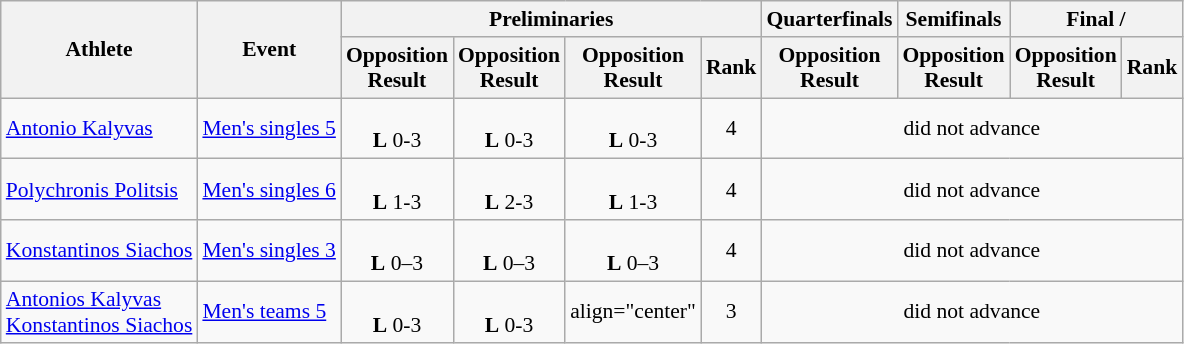<table class=wikitable style="font-size:90%">
<tr>
<th rowspan="2">Athlete</th>
<th rowspan="2">Event</th>
<th colspan="4">Preliminaries</th>
<th>Quarterfinals</th>
<th>Semifinals</th>
<th colspan="2">Final / </th>
</tr>
<tr>
<th>Opposition<br>Result</th>
<th>Opposition<br>Result</th>
<th>Opposition<br>Result</th>
<th>Rank</th>
<th>Opposition<br>Result</th>
<th>Opposition<br>Result</th>
<th>Opposition<br>Result</th>
<th>Rank</th>
</tr>
<tr>
<td><a href='#'>Antonio Kalyvas</a></td>
<td><a href='#'>Men's singles 5</a></td>
<td align="center"><br><strong>L</strong> 0-3</td>
<td align="center"><br><strong>L</strong> 0-3</td>
<td align="center"><br><strong>L</strong> 0-3</td>
<td align="center">4</td>
<td align="center" colspan="4">did not advance</td>
</tr>
<tr>
<td><a href='#'>Polychronis Politsis</a></td>
<td><a href='#'>Men's singles 6</a></td>
<td align="center"><br><strong>L</strong> 1-3</td>
<td align="center"><br><strong>L</strong> 2-3</td>
<td align="center"><br><strong>L</strong> 1-3</td>
<td align="center">4</td>
<td align="center" colspan="4">did not advance</td>
</tr>
<tr>
<td><a href='#'>Konstantinos Siachos</a></td>
<td><a href='#'>Men's singles 3</a></td>
<td align="center"><br><strong>L</strong> 0–3</td>
<td align="center"><br><strong>L</strong> 0–3</td>
<td align="center"><br><strong>L</strong> 0–3</td>
<td align="center">4</td>
<td align="center" colspan="4">did not advance</td>
</tr>
<tr>
<td><a href='#'>Antonios Kalyvas</a><br> <a href='#'>Konstantinos Siachos</a></td>
<td><a href='#'>Men's teams 5</a></td>
<td align="center"><br><strong>L</strong> 0-3</td>
<td align="center"><br><strong>L</strong> 0-3</td>
<td>align="center" </td>
<td align="center">3</td>
<td align="center" colspan="4">did not advance</td>
</tr>
</table>
